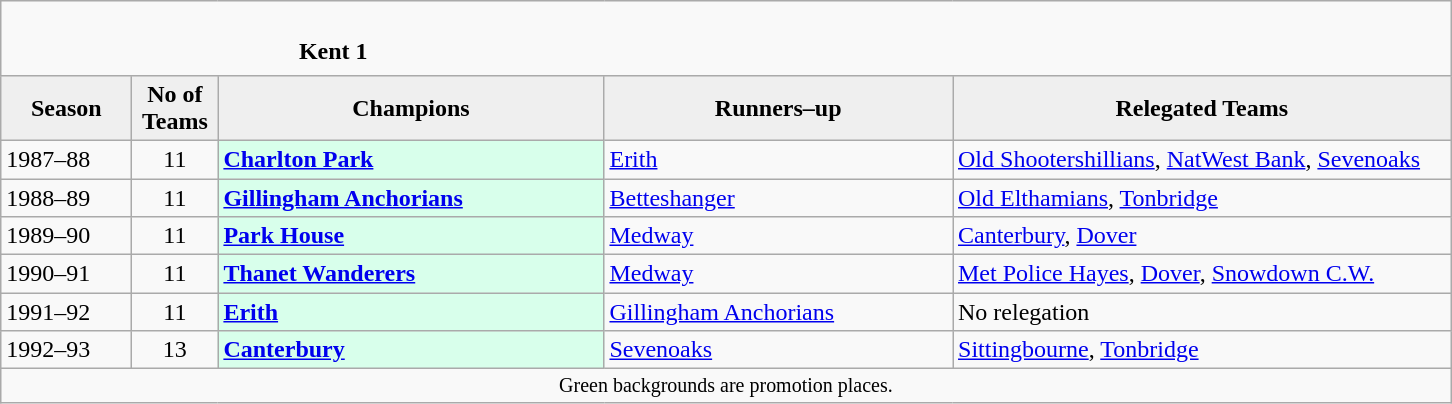<table class="wikitable" style="text-align: left;">
<tr>
<td colspan="11" cellpadding="0" cellspacing="0"><br><table border="0" style="width:100%;" cellpadding="0" cellspacing="0">
<tr>
<td style="width:20%; border:0;"></td>
<td style="border:0;"><strong>Kent 1</strong></td>
<td style="width:20%; border:0;"></td>
</tr>
</table>
</td>
</tr>
<tr>
<th style="background:#efefef; width:80px;">Season</th>
<th style="background:#efefef; width:50px;">No of Teams</th>
<th style="background:#efefef; width:250px;">Champions</th>
<th style="background:#efefef; width:225px;">Runners–up</th>
<th style="background:#efefef; width:325px;">Relegated Teams</th>
</tr>
<tr align=left>
<td>1987–88</td>
<td style="text-align: center;">11</td>
<td style="background:#d8ffeb;"><strong><a href='#'>Charlton Park</a></strong></td>
<td><a href='#'>Erith</a></td>
<td><a href='#'>Old Shootershillians</a>, <a href='#'>NatWest Bank</a>, <a href='#'>Sevenoaks</a></td>
</tr>
<tr>
<td>1988–89</td>
<td style="text-align: center;">11</td>
<td style="background:#d8ffeb;"><strong><a href='#'>Gillingham Anchorians</a></strong></td>
<td><a href='#'>Betteshanger</a></td>
<td><a href='#'>Old Elthamians</a>, <a href='#'>Tonbridge</a></td>
</tr>
<tr>
<td>1989–90</td>
<td style="text-align: center;">11</td>
<td style="background:#d8ffeb;"><strong><a href='#'>Park House</a></strong></td>
<td><a href='#'>Medway</a></td>
<td><a href='#'>Canterbury</a>, <a href='#'>Dover</a></td>
</tr>
<tr>
<td>1990–91</td>
<td style="text-align: center;">11</td>
<td style="background:#d8ffeb;"><strong><a href='#'>Thanet Wanderers</a></strong></td>
<td><a href='#'>Medway</a></td>
<td><a href='#'>Met Police Hayes</a>, <a href='#'>Dover</a>, <a href='#'>Snowdown C.W.</a></td>
</tr>
<tr>
<td>1991–92</td>
<td style="text-align: center;">11</td>
<td style="background:#d8ffeb;"><strong><a href='#'>Erith</a></strong></td>
<td><a href='#'>Gillingham Anchorians</a></td>
<td>No relegation</td>
</tr>
<tr>
<td>1992–93</td>
<td style="text-align: center;">13</td>
<td style="background:#d8ffeb;"><strong><a href='#'>Canterbury</a></strong></td>
<td><a href='#'>Sevenoaks</a></td>
<td><a href='#'>Sittingbourne</a>, <a href='#'>Tonbridge</a></td>
</tr>
<tr>
<td colspan="15"  style="border:0; font-size:smaller; text-align:center;">Green backgrounds are promotion places.</td>
</tr>
</table>
